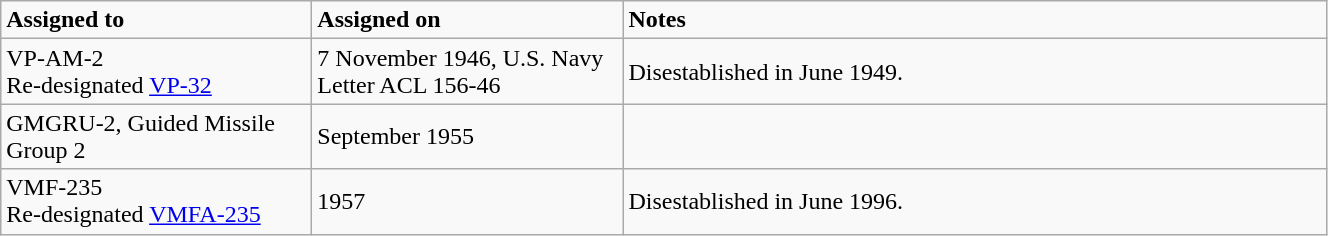<table class="wikitable" style="width: 70%;">
<tr>
<td style="width: 200px;"><strong>Assigned to</strong></td>
<td style="width: 200px;"><strong>Assigned on</strong></td>
<td><strong>Notes</strong></td>
</tr>
<tr>
<td>VP-AM-2<br>Re-designated <a href='#'>VP-32</a></td>
<td>7 November 1946, U.S. Navy Letter ACL 156-46</td>
<td>Disestablished in June 1949.</td>
</tr>
<tr>
<td>GMGRU-2, Guided Missile Group 2</td>
<td>September 1955</td>
<td></td>
</tr>
<tr>
<td>VMF-235<br>Re-designated <a href='#'>VMFA-235</a></td>
<td>1957</td>
<td>Disestablished in June 1996.</td>
</tr>
</table>
